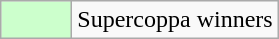<table class="wikitable" style="text-align:center">
<tr>
<td width="40px" bgcolor="#cfc"></td>
<td>Supercoppa winners</td>
</tr>
</table>
